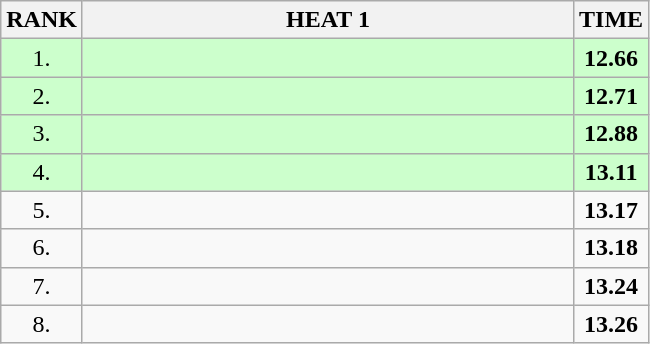<table class=wikitable>
<tr>
<th>RANK</th>
<th align="left" style="width: 20em">HEAT 1</th>
<th>TIME</th>
</tr>
<tr style="background:#ccffcc;">
<td align="center">1.</td>
<td></td>
<td align="center"><strong>12.66</strong></td>
</tr>
<tr style="background:#ccffcc;">
<td align="center">2.</td>
<td></td>
<td align="center"><strong>12.71</strong></td>
</tr>
<tr style="background:#ccffcc;">
<td align="center">3.</td>
<td></td>
<td align="center"><strong>12.88</strong></td>
</tr>
<tr style="background:#ccffcc;">
<td align="center">4.</td>
<td></td>
<td align="center"><strong>13.11</strong></td>
</tr>
<tr>
<td align="center">5.</td>
<td></td>
<td align="center"><strong>13.17</strong></td>
</tr>
<tr>
<td align="center">6.</td>
<td></td>
<td align="center"><strong>13.18</strong></td>
</tr>
<tr>
<td align="center">7.</td>
<td></td>
<td align="center"><strong>13.24</strong></td>
</tr>
<tr>
<td align="center">8.</td>
<td></td>
<td align="center"><strong>13.26</strong></td>
</tr>
</table>
